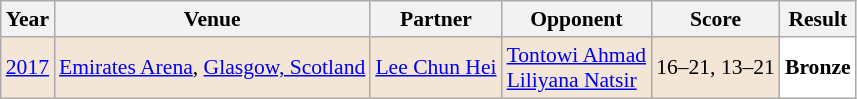<table class="sortable wikitable" style="font-size: 90%;">
<tr>
<th>Year</th>
<th>Venue</th>
<th>Partner</th>
<th>Opponent</th>
<th>Score</th>
<th>Result</th>
</tr>
<tr style="background:#F3E6D7">
<td align="center"><a href='#'>2017</a></td>
<td align="left"><a href='#'>Emirates Arena</a>, <a href='#'>Glasgow, Scotland</a></td>
<td align="left"> <a href='#'>Lee Chun Hei</a></td>
<td align="left"> <a href='#'>Tontowi Ahmad</a> <br>  <a href='#'>Liliyana Natsir</a></td>
<td align="left">16–21, 13–21</td>
<td style="text-align:left; background:white"> <strong>Bronze</strong></td>
</tr>
</table>
